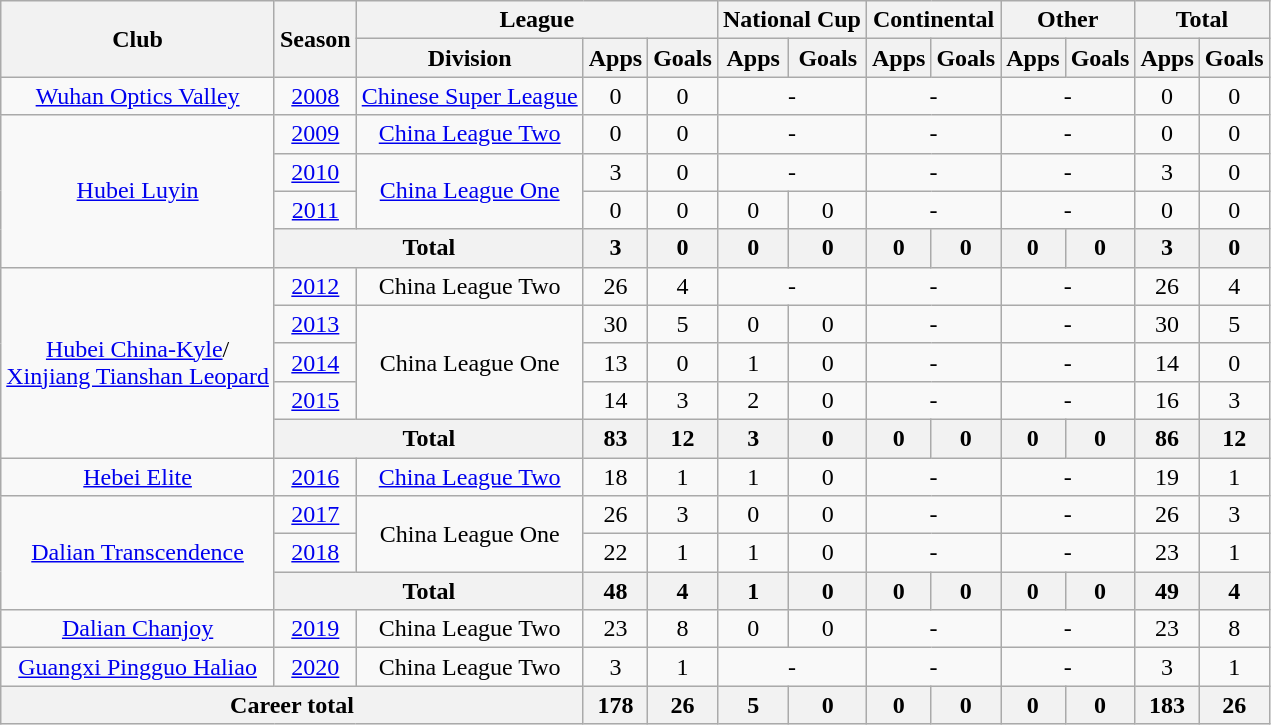<table class="wikitable" style="text-align: center">
<tr>
<th rowspan="2">Club</th>
<th rowspan="2">Season</th>
<th colspan="3">League</th>
<th colspan="2">National Cup</th>
<th colspan="2">Continental</th>
<th colspan="2">Other</th>
<th colspan="2">Total</th>
</tr>
<tr>
<th>Division</th>
<th>Apps</th>
<th>Goals</th>
<th>Apps</th>
<th>Goals</th>
<th>Apps</th>
<th>Goals</th>
<th>Apps</th>
<th>Goals</th>
<th>Apps</th>
<th>Goals</th>
</tr>
<tr>
<td><a href='#'>Wuhan Optics Valley</a></td>
<td><a href='#'>2008</a></td>
<td><a href='#'>Chinese Super League</a></td>
<td>0</td>
<td>0</td>
<td colspan="2">-</td>
<td colspan="2">-</td>
<td colspan="2">-</td>
<td>0</td>
<td>0</td>
</tr>
<tr>
<td rowspan=4><a href='#'>Hubei Luyin</a></td>
<td><a href='#'>2009</a></td>
<td><a href='#'>China League Two</a></td>
<td>0</td>
<td>0</td>
<td colspan="2">-</td>
<td colspan="2">-</td>
<td colspan="2">-</td>
<td>0</td>
<td>0</td>
</tr>
<tr>
<td><a href='#'>2010</a></td>
<td rowspan="2"><a href='#'>China League One</a></td>
<td>3</td>
<td>0</td>
<td colspan="2">-</td>
<td colspan="2">-</td>
<td colspan="2">-</td>
<td>3</td>
<td>0</td>
</tr>
<tr>
<td><a href='#'>2011</a></td>
<td>0</td>
<td>0</td>
<td>0</td>
<td>0</td>
<td colspan="2">-</td>
<td colspan="2">-</td>
<td>0</td>
<td>0</td>
</tr>
<tr>
<th colspan="2"><strong>Total</strong></th>
<th>3</th>
<th>0</th>
<th>0</th>
<th>0</th>
<th>0</th>
<th>0</th>
<th>0</th>
<th>0</th>
<th>3</th>
<th>0</th>
</tr>
<tr>
<td rowspan=5><a href='#'>Hubei China-Kyle</a>/<br><a href='#'>Xinjiang Tianshan Leopard</a></td>
<td><a href='#'>2012</a></td>
<td>China League Two</td>
<td>26</td>
<td>4</td>
<td colspan="2">-</td>
<td colspan="2">-</td>
<td colspan="2">-</td>
<td>26</td>
<td>4</td>
</tr>
<tr>
<td><a href='#'>2013</a></td>
<td rowspan="3">China League One</td>
<td>30</td>
<td>5</td>
<td>0</td>
<td>0</td>
<td colspan="2">-</td>
<td colspan="2">-</td>
<td>30</td>
<td>5</td>
</tr>
<tr>
<td><a href='#'>2014</a></td>
<td>13</td>
<td>0</td>
<td>1</td>
<td>0</td>
<td colspan="2">-</td>
<td colspan="2">-</td>
<td>14</td>
<td>0</td>
</tr>
<tr>
<td><a href='#'>2015</a></td>
<td>14</td>
<td>3</td>
<td>2</td>
<td>0</td>
<td colspan="2">-</td>
<td colspan="2">-</td>
<td>16</td>
<td>3</td>
</tr>
<tr>
<th colspan="2"><strong>Total</strong></th>
<th>83</th>
<th>12</th>
<th>3</th>
<th>0</th>
<th>0</th>
<th>0</th>
<th>0</th>
<th>0</th>
<th>86</th>
<th>12</th>
</tr>
<tr>
<td><a href='#'>Hebei Elite</a></td>
<td><a href='#'>2016</a></td>
<td><a href='#'>China League Two</a></td>
<td>18</td>
<td>1</td>
<td>1</td>
<td>0</td>
<td colspan="2">-</td>
<td colspan="2">-</td>
<td>19</td>
<td>1</td>
</tr>
<tr>
<td rowspan=3><a href='#'>Dalian Transcendence</a></td>
<td><a href='#'>2017</a></td>
<td rowspan="2">China League One</td>
<td>26</td>
<td>3</td>
<td>0</td>
<td>0</td>
<td colspan="2">-</td>
<td colspan="2">-</td>
<td>26</td>
<td>3</td>
</tr>
<tr>
<td><a href='#'>2018</a></td>
<td>22</td>
<td>1</td>
<td>1</td>
<td>0</td>
<td colspan="2">-</td>
<td colspan="2">-</td>
<td>23</td>
<td>1</td>
</tr>
<tr>
<th colspan="2"><strong>Total</strong></th>
<th>48</th>
<th>4</th>
<th>1</th>
<th>0</th>
<th>0</th>
<th>0</th>
<th>0</th>
<th>0</th>
<th>49</th>
<th>4</th>
</tr>
<tr>
<td><a href='#'>Dalian Chanjoy</a></td>
<td><a href='#'>2019</a></td>
<td>China League Two</td>
<td>23</td>
<td>8</td>
<td>0</td>
<td>0</td>
<td colspan="2">-</td>
<td colspan="2">-</td>
<td>23</td>
<td>8</td>
</tr>
<tr>
<td><a href='#'>Guangxi Pingguo Haliao</a></td>
<td><a href='#'>2020</a></td>
<td>China League Two</td>
<td>3</td>
<td>1</td>
<td colspan="2">-</td>
<td colspan="2">-</td>
<td colspan="2">-</td>
<td>3</td>
<td>1</td>
</tr>
<tr>
<th colspan=3>Career total</th>
<th>178</th>
<th>26</th>
<th>5</th>
<th>0</th>
<th>0</th>
<th>0</th>
<th>0</th>
<th>0</th>
<th>183</th>
<th>26</th>
</tr>
</table>
